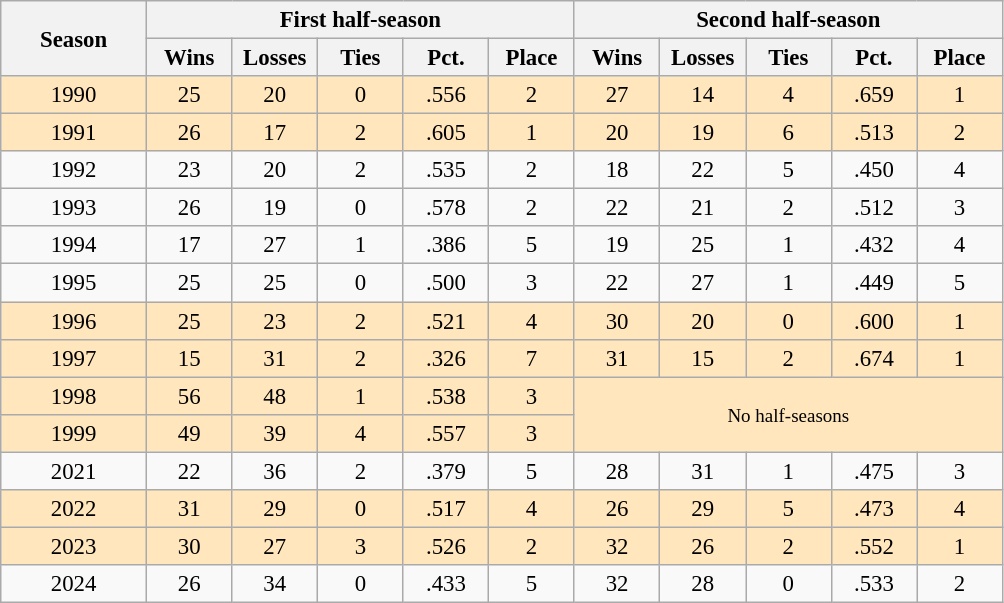<table class = wikitable style = "text-align:left; font-size:95%">
<tr>
<th rowspan = "2" width = "90">Season</th>
<th colspan = "5">First half-season</th>
<th colspan = "5">Second half-season</th>
</tr>
<tr>
<th width = "50">Wins</th>
<th width = "50">Losses</th>
<th width = "50">Ties</th>
<th width = "50">Pct.</th>
<th width = "50">Place</th>
<th width = "50">Wins</th>
<th width = "50">Losses</th>
<th width = "50">Ties</th>
<th width = "50">Pct.</th>
<th width = "50">Place</th>
</tr>
<tr bgcolor = "FFE6BD">
<td align="center">1990</td>
<td align="center">25</td>
<td align="center">20</td>
<td align="center">0</td>
<td align="center">.556</td>
<td align="center">2</td>
<td align="center">27</td>
<td align="center">14</td>
<td align="center">4</td>
<td align="center">.659</td>
<td align="center">1</td>
</tr>
<tr bgcolor = "FFE6BD">
<td align="center">1991</td>
<td align="center">26</td>
<td align="center">17</td>
<td align="center">2</td>
<td align="center">.605</td>
<td align="center">1</td>
<td align="center">20</td>
<td align="center">19</td>
<td align="center">6</td>
<td align="center">.513</td>
<td align="center">2</td>
</tr>
<tr>
<td align="center">1992</td>
<td align="center">23</td>
<td align="center">20</td>
<td align="center">2</td>
<td align="center">.535</td>
<td align="center">2</td>
<td align="center">18</td>
<td align="center">22</td>
<td align="center">5</td>
<td align="center">.450</td>
<td align = "center">4</td>
</tr>
<tr>
<td align = "center">1993</td>
<td align = "center">26</td>
<td align = "center">19</td>
<td align = "center">0</td>
<td align = "center">.578</td>
<td align = "center">2</td>
<td align = "center">22</td>
<td align = "center">21</td>
<td align = "center">2</td>
<td align = "center">.512</td>
<td align = "center">3</td>
</tr>
<tr>
<td align = "center">1994</td>
<td align = "center">17</td>
<td align = "center">27</td>
<td align= "center">1</td>
<td align = "center">.386</td>
<td align = "center">5</td>
<td align = "center">19</td>
<td align = "center">25</td>
<td align = "center">1</td>
<td align = "center">.432</td>
<td align =  "center">4</td>
</tr>
<tr>
<td align = "center">1995</td>
<td align = "center">25</td>
<td align = "center">25</td>
<td align = "center">0</td>
<td align = "center">.500</td>
<td align = "center">3</td>
<td align = "center">22</td>
<td align = "center">27</td>
<td align = "center">1</td>
<td align = "center">.449</td>
<td align = "center">5</td>
</tr>
<tr bgcolor = "FFE6BD">
<td align = "center">1996</td>
<td align = "center">25</td>
<td align = "center">23</td>
<td align = "center">2</td>
<td align = "center">.521</td>
<td align = "center">4</td>
<td align = "center">30</td>
<td align = "center">20</td>
<td align = "center">0</td>
<td align = "center">.600</td>
<td align = "center">1</td>
</tr>
<tr bgcolor = "FFE6BD">
<td align = "center">1997</td>
<td align = "center">15</td>
<td align = "center">31</td>
<td align = "center">2</td>
<td align = "center">.326</td>
<td align = "center">7</td>
<td align = "center">31</td>
<td align = "center">15</td>
<td align = "center">2</td>
<td align = "center">.674</td>
<td align = "center">1</td>
</tr>
<tr bgcolor = "FFE6BD">
<td align = "center">1998</td>
<td align = "center">56</td>
<td align = "center">48</td>
<td align = "center">1</td>
<td align = "center">.538</td>
<td align = "center">3</td>
<td align = "center" colspan = "5" rowspan = "2"><small> No half-seasons </small></td>
</tr>
<tr bgcolor = "FFE6BD">
<td align = "center">1999</td>
<td align = "center">49</td>
<td align = "center">39</td>
<td align = "center">4</td>
<td align = "center">.557</td>
<td align = "center">3</td>
</tr>
<tr>
<td align = "center">2021</td>
<td align = "center">22</td>
<td align = "center">36</td>
<td align = "center">2</td>
<td align = "center">.379</td>
<td align = "center">5</td>
<td align = "center">28</td>
<td align = "center">31</td>
<td align = "center">1</td>
<td align = "center">.475</td>
<td align = "center">3</td>
</tr>
<tr bgcolor = "FFE6BD">
<td align = "center">2022</td>
<td align = "center">31</td>
<td align = "center">29</td>
<td align = "center">0</td>
<td align = "center">.517</td>
<td align = "center">4</td>
<td align = "center">26</td>
<td align = "center">29</td>
<td align = "center">5</td>
<td align = "center">.473</td>
<td align = "center">4</td>
</tr>
<tr bgcolor = "FFE6BD">
<td align = "center">2023</td>
<td align = "center">30</td>
<td align = "center">27</td>
<td align = "center">3</td>
<td align = "center">.526</td>
<td align = "center">2</td>
<td align = "center">32</td>
<td align = "center">26</td>
<td align = "center">2</td>
<td align = "center">.552</td>
<td align = "center">1</td>
</tr>
<tr>
<td align = "center">2024</td>
<td align = "center">26</td>
<td align = "center">34</td>
<td align = "center">0</td>
<td align = "center">.433</td>
<td align = "center">5</td>
<td align = "center">32</td>
<td align = "center">28</td>
<td align = "center">0</td>
<td align = "center">.533</td>
<td align = "center">2</td>
</tr>
</table>
